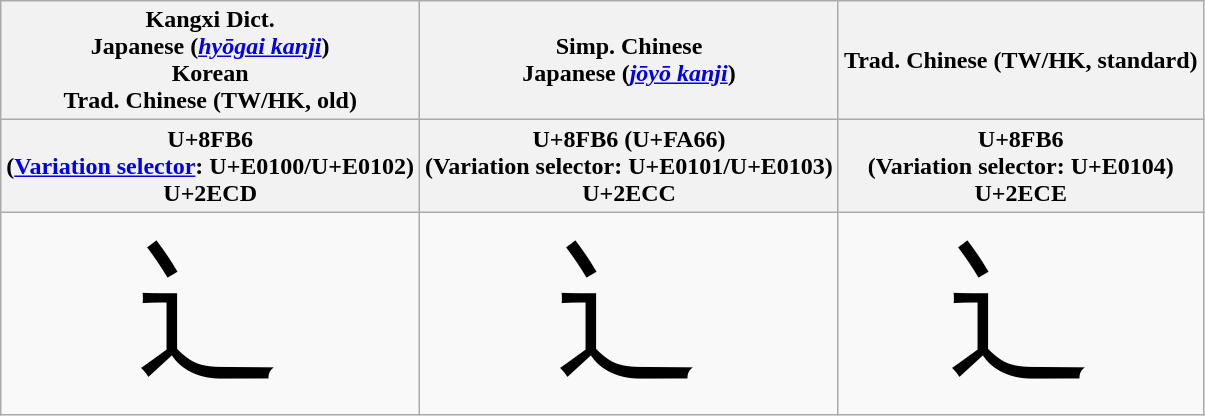<table class="wikitable">
<tr>
<th>Kangxi Dict.<br>Japanese (<em><a href='#'>hyōgai kanji</a></em>)<br>Korean<br>Trad. Chinese (TW/HK, old)</th>
<th>Simp. Chinese<br>Japanese (<em><a href='#'>jōyō kanji</a></em>)</th>
<th>Trad. Chinese (TW/HK, standard)</th>
</tr>
<tr>
<th>U+8FB6<br>(<a href='#'>Variation selector</a>: U+E0100/U+E0102)<br>U+2ECD</th>
<th>U+8FB6 (U+FA66)<br>(Variation selector: U+E0101/U+E0103)<br>U+2ECC</th>
<th>U+8FB6<br>(Variation selector: U+E0104)<br>U+2ECE</th>
</tr>
<tr style="font-size:6em;font-family:serif;line-height:100%;text-align:center;">
<td lang="ko">辶</td>
<td lang="zh-cn">辶</td>
<td lang="zh-tw">辶</td>
</tr>
</table>
